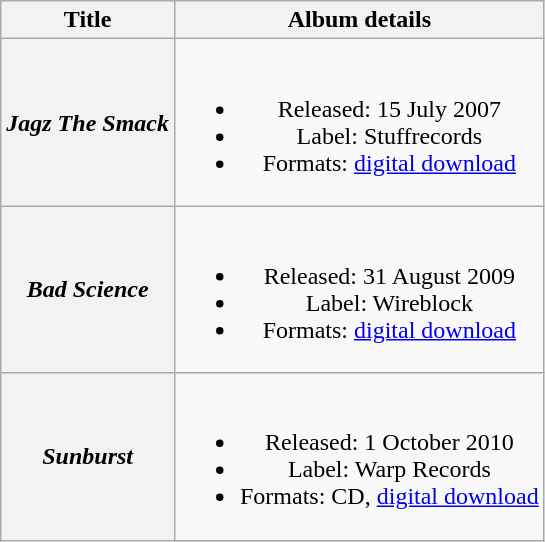<table class="wikitable plainrowheaders" style="text-align:center;">
<tr>
<th scope="col">Title</th>
<th scope="col">Album details</th>
</tr>
<tr>
<th scope="row"><em>Jagz The Smack</em></th>
<td><br><ul><li>Released: 15 July 2007</li><li>Label: Stuffrecords</li><li>Formats: <a href='#'>digital download</a></li></ul></td>
</tr>
<tr>
<th scope="row"><em>Bad Science</em></th>
<td><br><ul><li>Released: 31 August 2009</li><li>Label: Wireblock</li><li>Formats: <a href='#'>digital download</a></li></ul></td>
</tr>
<tr>
<th scope="row"><em>Sunburst</em></th>
<td><br><ul><li>Released: 1 October 2010</li><li>Label: Warp Records</li><li>Formats: CD, <a href='#'>digital download</a></li></ul></td>
</tr>
</table>
